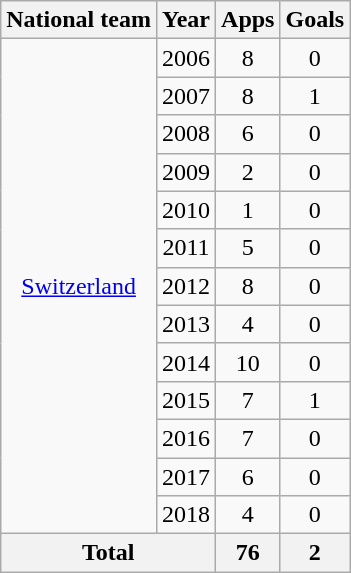<table class="wikitable" style="text-align:center">
<tr>
<th>National team</th>
<th>Year</th>
<th>Apps</th>
<th>Goals</th>
</tr>
<tr>
<td rowspan="13"><a href='#'>Switzerland</a></td>
<td>2006</td>
<td>8</td>
<td>0</td>
</tr>
<tr>
<td>2007</td>
<td>8</td>
<td>1</td>
</tr>
<tr>
<td>2008</td>
<td>6</td>
<td>0</td>
</tr>
<tr>
<td>2009</td>
<td>2</td>
<td>0</td>
</tr>
<tr>
<td>2010</td>
<td>1</td>
<td>0</td>
</tr>
<tr>
<td>2011</td>
<td>5</td>
<td>0</td>
</tr>
<tr>
<td>2012</td>
<td>8</td>
<td>0</td>
</tr>
<tr>
<td>2013</td>
<td>4</td>
<td>0</td>
</tr>
<tr>
<td>2014</td>
<td>10</td>
<td>0</td>
</tr>
<tr>
<td>2015</td>
<td>7</td>
<td>1</td>
</tr>
<tr>
<td>2016</td>
<td>7</td>
<td>0</td>
</tr>
<tr>
<td>2017</td>
<td>6</td>
<td>0</td>
</tr>
<tr>
<td>2018</td>
<td>4</td>
<td>0</td>
</tr>
<tr>
<th colspan="2">Total</th>
<th>76</th>
<th>2</th>
</tr>
</table>
